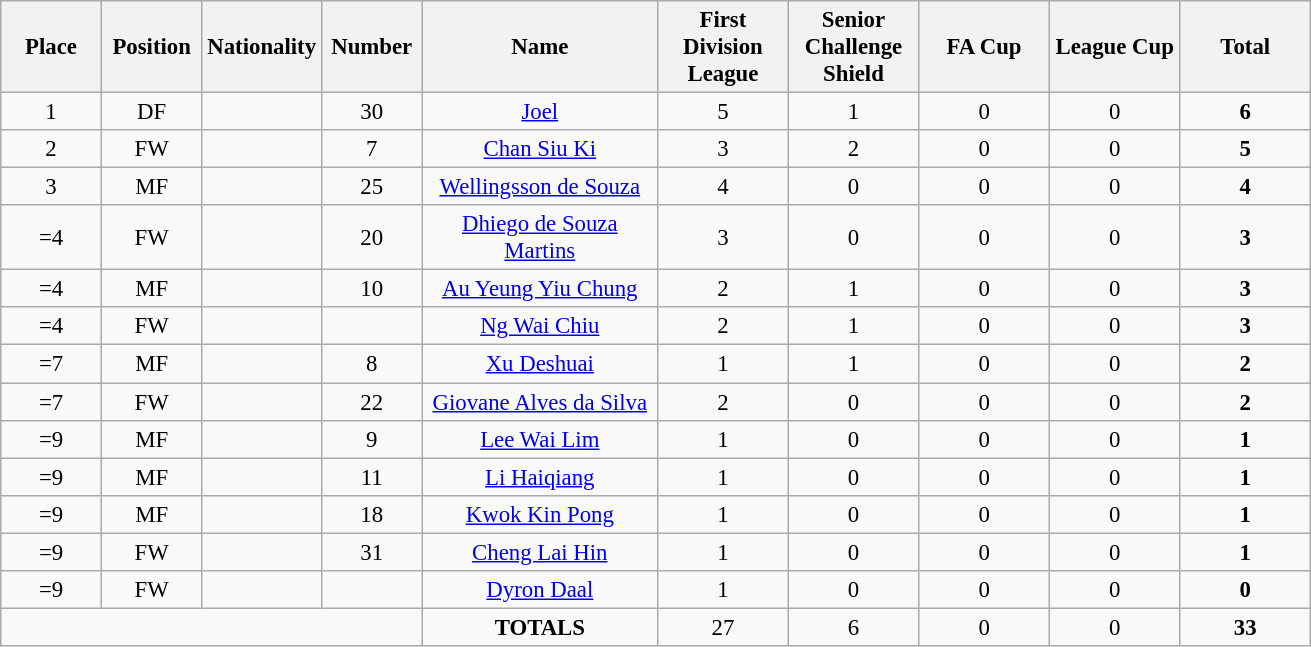<table class="wikitable" style="font-size: 95%; text-align: center;">
<tr>
<th width=60>Place</th>
<th width=60>Position</th>
<th width=60>Nationality</th>
<th width=60>Number</th>
<th width=150>Name</th>
<th width=80>First Division League</th>
<th width=80>Senior Challenge Shield</th>
<th width=80>FA Cup</th>
<th width=80>League Cup</th>
<th width=80>Total</th>
</tr>
<tr>
<td>1</td>
<td>DF</td>
<td></td>
<td>30</td>
<td><a href='#'>Joel</a></td>
<td>5</td>
<td>1</td>
<td>0</td>
<td>0</td>
<td><strong>6</strong></td>
</tr>
<tr>
<td>2</td>
<td>FW</td>
<td></td>
<td>7</td>
<td><a href='#'>Chan Siu Ki</a></td>
<td>3</td>
<td>2</td>
<td>0</td>
<td>0</td>
<td><strong>5</strong></td>
</tr>
<tr>
<td>3</td>
<td>MF</td>
<td></td>
<td>25</td>
<td><a href='#'>Wellingsson de Souza</a></td>
<td>4</td>
<td>0</td>
<td>0</td>
<td>0</td>
<td><strong>4</strong></td>
</tr>
<tr>
<td>=4</td>
<td>FW</td>
<td></td>
<td>20</td>
<td><a href='#'>Dhiego de Souza Martins</a></td>
<td>3</td>
<td>0</td>
<td>0</td>
<td>0</td>
<td><strong>3</strong></td>
</tr>
<tr>
<td>=4</td>
<td>MF</td>
<td></td>
<td>10</td>
<td><a href='#'>Au Yeung Yiu Chung</a></td>
<td>2</td>
<td>1</td>
<td>0</td>
<td>0</td>
<td><strong>3</strong></td>
</tr>
<tr>
<td>=4</td>
<td>FW</td>
<td></td>
<td></td>
<td><a href='#'>Ng Wai Chiu</a></td>
<td>2</td>
<td>1</td>
<td>0</td>
<td>0</td>
<td><strong>3</strong></td>
</tr>
<tr>
<td>=7</td>
<td>MF</td>
<td></td>
<td>8</td>
<td><a href='#'>Xu Deshuai</a></td>
<td>1</td>
<td>1</td>
<td>0</td>
<td>0</td>
<td><strong>2</strong></td>
</tr>
<tr>
<td>=7</td>
<td>FW</td>
<td></td>
<td>22</td>
<td><a href='#'>Giovane Alves da Silva</a></td>
<td>2</td>
<td>0</td>
<td>0</td>
<td>0</td>
<td><strong>2</strong></td>
</tr>
<tr>
<td>=9</td>
<td>MF</td>
<td></td>
<td>9</td>
<td><a href='#'>Lee Wai Lim</a></td>
<td>1</td>
<td>0</td>
<td>0</td>
<td>0</td>
<td><strong>1</strong></td>
</tr>
<tr>
<td>=9</td>
<td>MF</td>
<td></td>
<td>11</td>
<td><a href='#'>Li Haiqiang</a></td>
<td>1</td>
<td>0</td>
<td>0</td>
<td>0</td>
<td><strong>1</strong></td>
</tr>
<tr>
<td>=9</td>
<td>MF</td>
<td></td>
<td>18</td>
<td><a href='#'>Kwok Kin Pong</a></td>
<td>1</td>
<td>0</td>
<td>0</td>
<td>0</td>
<td><strong>1</strong></td>
</tr>
<tr>
<td>=9</td>
<td>FW</td>
<td></td>
<td>31</td>
<td><a href='#'>Cheng Lai Hin</a></td>
<td>1</td>
<td>0</td>
<td>0</td>
<td>0</td>
<td><strong>1</strong></td>
</tr>
<tr>
<td>=9</td>
<td>FW</td>
<td></td>
<td></td>
<td><a href='#'>Dyron Daal</a></td>
<td>1</td>
<td>0</td>
<td>0</td>
<td>0</td>
<td><strong>0</strong></td>
</tr>
<tr>
<td colspan="4"></td>
<td><strong>TOTALS</strong></td>
<td>27</td>
<td>6</td>
<td>0</td>
<td>0</td>
<td><strong>33</strong></td>
</tr>
</table>
